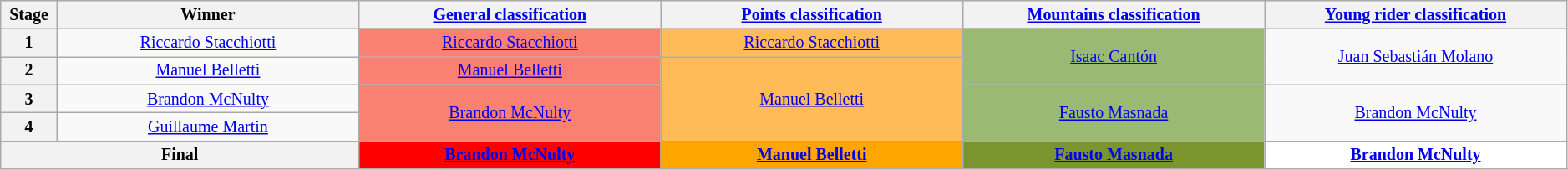<table class="wikitable" style="text-align: center; font-size:smaller;">
<tr style="background:#efefef;">
<th style="width:1%;">Stage</th>
<th style="width:12%;">Winner</th>
<th style="width:12%;"><a href='#'>General classification</a><br></th>
<th style="width:12%;"><a href='#'>Points classification</a><br></th>
<th style="width:12%;"><a href='#'>Mountains classification</a><br></th>
<th style="width:12%;"><a href='#'>Young rider classification</a><br></th>
</tr>
<tr>
<th>1</th>
<td><a href='#'>Riccardo Stacchiotti</a></td>
<td style="background:salmon;"><a href='#'>Riccardo Stacchiotti</a></td>
<td style="background:#FFBB57;"><a href='#'>Riccardo Stacchiotti</a></td>
<td style="background:#9ab973;" rowspan="2"><a href='#'>Isaac Cantón</a></td>
<td style="background:offwhite;" rowspan="2"><a href='#'>Juan Sebastián Molano</a></td>
</tr>
<tr>
<th>2</th>
<td><a href='#'>Manuel Belletti</a></td>
<td style="background:salmon;"><a href='#'>Manuel Belletti</a></td>
<td style="background:#FFBB57;" rowspan="3"><a href='#'>Manuel Belletti</a></td>
</tr>
<tr>
<th>3</th>
<td><a href='#'>Brandon McNulty</a></td>
<td style="background:salmon;" rowspan="2"><a href='#'>Brandon McNulty</a></td>
<td style="background:#9ab973;" rowspan="2"><a href='#'>Fausto Masnada</a></td>
<td style="background:offwhite;" rowspan="2"><a href='#'>Brandon McNulty</a></td>
</tr>
<tr>
<th>4</th>
<td><a href='#'>Guillaume Martin</a></td>
</tr>
<tr>
<th colspan="2">Final</th>
<th style="background:red;"><a href='#'>Brandon McNulty</a></th>
<th style="background:orange;"><a href='#'>Manuel Belletti</a></th>
<th style="background:#7a942e;"><a href='#'>Fausto Masnada</a></th>
<th style="background:white;"><a href='#'>Brandon McNulty</a></th>
</tr>
</table>
